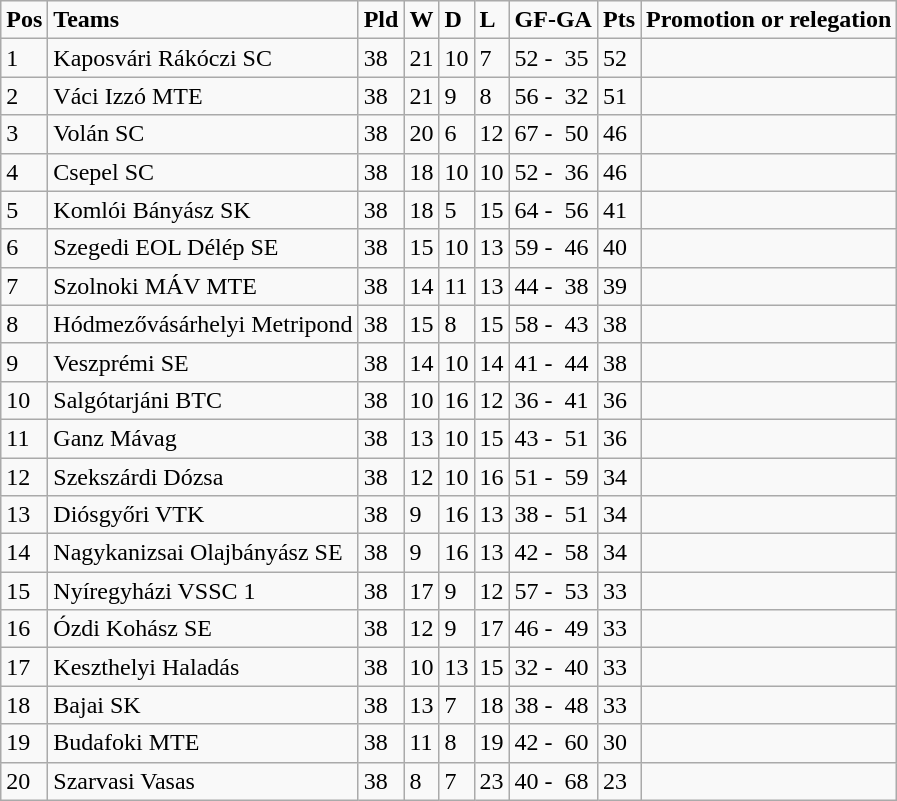<table class="wikitable">
<tr>
<td><strong>Pos</strong></td>
<td><strong>Teams</strong></td>
<td><strong>Pld</strong></td>
<td><strong>W</strong></td>
<td><strong>D</strong></td>
<td><strong>L</strong></td>
<td><strong>GF-GA</strong></td>
<td><strong>Pts</strong></td>
<td><strong>Promotion or relegation</strong></td>
</tr>
<tr>
<td>1</td>
<td>Kaposvári Rákóczi SC</td>
<td>38</td>
<td>21</td>
<td>10</td>
<td>7</td>
<td>52 -  35</td>
<td>52</td>
<td></td>
</tr>
<tr>
<td>2</td>
<td>Váci Izzó MTE</td>
<td>38</td>
<td>21</td>
<td>9</td>
<td>8</td>
<td>56 -  32</td>
<td>51</td>
<td></td>
</tr>
<tr>
<td>3</td>
<td>Volán SC</td>
<td>38</td>
<td>20</td>
<td>6</td>
<td>12</td>
<td>67 -  50</td>
<td>46</td>
<td></td>
</tr>
<tr>
<td>4</td>
<td>Csepel SC</td>
<td>38</td>
<td>18</td>
<td>10</td>
<td>10</td>
<td>52 -  36</td>
<td>46</td>
<td></td>
</tr>
<tr>
<td>5</td>
<td>Komlói Bányász SK</td>
<td>38</td>
<td>18</td>
<td>5</td>
<td>15</td>
<td>64 -  56</td>
<td>41</td>
<td></td>
</tr>
<tr>
<td>6</td>
<td>Szegedi EOL Délép SE</td>
<td>38</td>
<td>15</td>
<td>10</td>
<td>13</td>
<td>59 -  46</td>
<td>40</td>
<td></td>
</tr>
<tr>
<td>7</td>
<td>Szolnoki MÁV MTE</td>
<td>38</td>
<td>14</td>
<td>11</td>
<td>13</td>
<td>44 -  38</td>
<td>39</td>
<td></td>
</tr>
<tr>
<td>8</td>
<td>Hódmezővásárhelyi Metripond</td>
<td>38</td>
<td>15</td>
<td>8</td>
<td>15</td>
<td>58 -  43</td>
<td>38</td>
<td></td>
</tr>
<tr>
<td>9</td>
<td>Veszprémi SE</td>
<td>38</td>
<td>14</td>
<td>10</td>
<td>14</td>
<td>41 -  44</td>
<td>38</td>
<td></td>
</tr>
<tr>
<td>10</td>
<td>Salgótarjáni BTC</td>
<td>38</td>
<td>10</td>
<td>16</td>
<td>12</td>
<td>36 -  41</td>
<td>36</td>
<td></td>
</tr>
<tr>
<td>11</td>
<td>Ganz Mávag</td>
<td>38</td>
<td>13</td>
<td>10</td>
<td>15</td>
<td>43 -  51</td>
<td>36</td>
<td></td>
</tr>
<tr>
<td>12</td>
<td>Szekszárdi Dózsa</td>
<td>38</td>
<td>12</td>
<td>10</td>
<td>16</td>
<td>51 -  59</td>
<td>34</td>
<td></td>
</tr>
<tr>
<td>13</td>
<td>Diósgyőri VTK</td>
<td>38</td>
<td>9</td>
<td>16</td>
<td>13</td>
<td>38 -  51</td>
<td>34</td>
<td></td>
</tr>
<tr>
<td>14</td>
<td>Nagykanizsai Olajbányász SE</td>
<td>38</td>
<td>9</td>
<td>16</td>
<td>13</td>
<td>42 -  58</td>
<td>34</td>
<td></td>
</tr>
<tr>
<td>15</td>
<td>Nyíregyházi VSSC 1</td>
<td>38</td>
<td>17</td>
<td>9</td>
<td>12</td>
<td>57 -  53</td>
<td>33</td>
<td></td>
</tr>
<tr>
<td>16</td>
<td>Ózdi Kohász SE</td>
<td>38</td>
<td>12</td>
<td>9</td>
<td>17</td>
<td>46 -  49</td>
<td>33</td>
<td></td>
</tr>
<tr>
<td>17</td>
<td>Keszthelyi Haladás</td>
<td>38</td>
<td>10</td>
<td>13</td>
<td>15</td>
<td>32 -  40</td>
<td>33</td>
<td></td>
</tr>
<tr>
<td>18</td>
<td>Bajai SK</td>
<td>38</td>
<td>13</td>
<td>7</td>
<td>18</td>
<td>38 -  48</td>
<td>33</td>
<td></td>
</tr>
<tr>
<td>19</td>
<td>Budafoki MTE</td>
<td>38</td>
<td>11</td>
<td>8</td>
<td>19</td>
<td>42 -  60</td>
<td>30</td>
<td></td>
</tr>
<tr>
<td>20</td>
<td>Szarvasi Vasas</td>
<td>38</td>
<td>8</td>
<td>7</td>
<td>23</td>
<td>40 -  68</td>
<td>23</td>
<td></td>
</tr>
</table>
